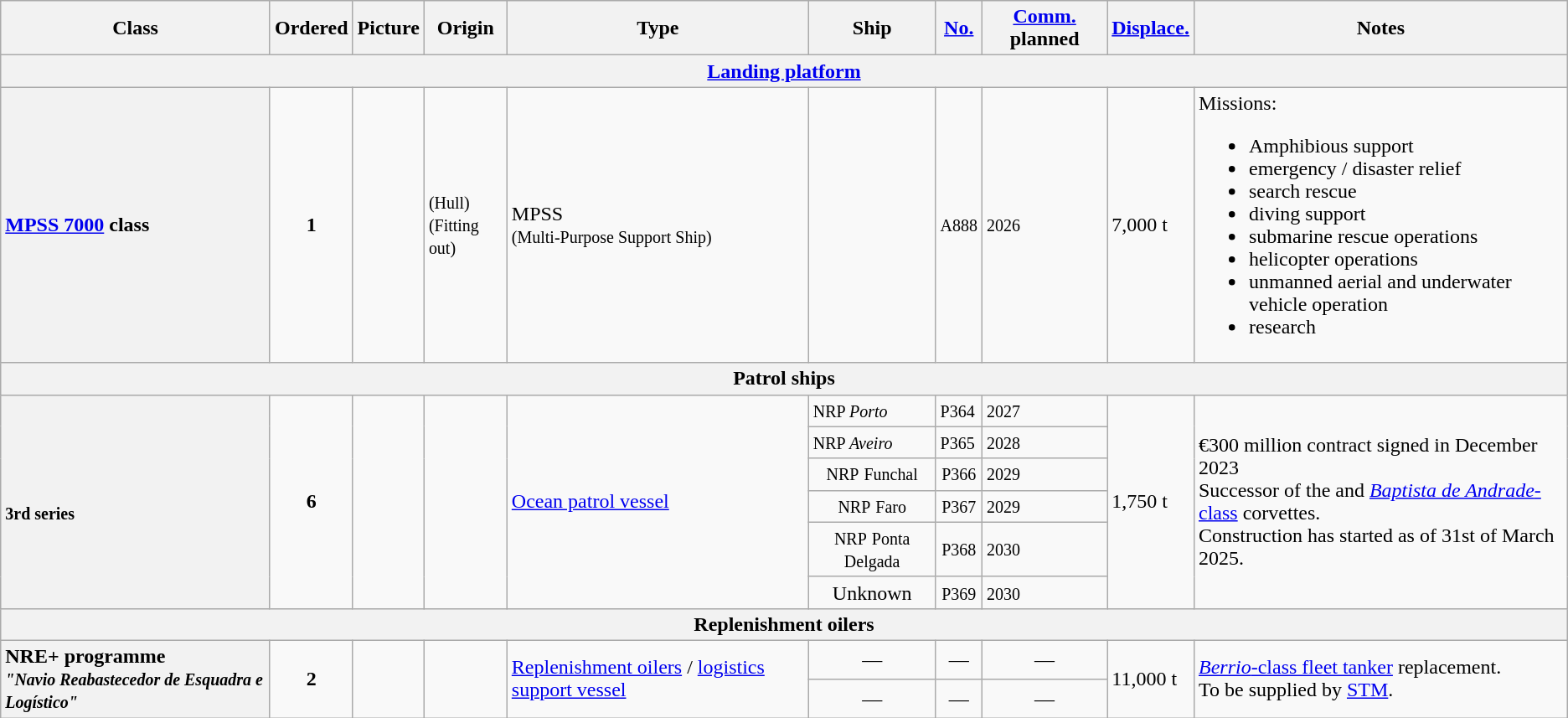<table class="wikitable">
<tr>
<th>Class</th>
<th>Ordered</th>
<th>Picture</th>
<th>Origin</th>
<th>Type</th>
<th>Ship</th>
<th><a href='#'>No.</a></th>
<th><a href='#'>Comm.</a> planned</th>
<th><a href='#'>Displace.</a></th>
<th>Notes</th>
</tr>
<tr>
<th colspan="10"><a href='#'>Landing platform</a></th>
</tr>
<tr>
<th style="text-align: left;"><a href='#'>MPSS 7000</a> class </th>
<td style="text-align: center;"><strong>1</strong></td>
<td style="text-align: center;"></td>
<td> <small>(Hull)</small><br> <small>(Fitting out)</small></td>
<td>MPSS<br><small>(Multi-Purpose Support Ship)</small></td>
<td><small></small></td>
<td><small>A888</small></td>
<td><small>2026</small></td>
<td>7,000 t</td>
<td>Missions:<br><ul><li>Amphibious support</li><li>emergency / disaster relief</li><li>search  rescue</li><li>diving support</li><li>submarine rescue operations</li><li>helicopter operations</li><li>unmanned aerial and underwater vehicle operation</li><li>research</li></ul></td>
</tr>
<tr>
<th colspan="10">Patrol ships</th>
</tr>
<tr>
<th rowspan="6" style="text-align: left;"><br><small>3rd series</small></th>
<td rowspan="6"style="text-align: center;"><strong>6</strong></td>
<td rowspan="6"></td>
<td rowspan="6"></td>
<td rowspan="6"><a href='#'>Ocean patrol vessel</a></td>
<td><small>NRP <em>Porto</em></small></td>
<td><small>P364</small></td>
<td><small>2027</small></td>
<td rowspan="6">1,750 t</td>
<td rowspan="6">€300 million contract signed in December 2023 <br>Successor of the <em></em> and <a href='#'><em>Baptista de Andrade</em>-class</a> corvettes.<br>Construction has started as of 31st of March 2025.</td>
</tr>
<tr>
<td><small>NRP <em>Aveiro</em></small></td>
<td><small>P365</small></td>
<td><small>2028</small></td>
</tr>
<tr>
<td style="text-align: center;"><small>NRP</small> <small>Funchal</small></td>
<td style="text-align: center;"><small>P366</small></td>
<td><small>2029</small></td>
</tr>
<tr>
<td style="text-align: center;"><small>NRP</small> <small>Faro</small></td>
<td style="text-align: center;"><small>P367</small></td>
<td><small>2029</small></td>
</tr>
<tr>
<td style="text-align: center;"><small>NRP</small> <small>Ponta Delgada</small></td>
<td style="text-align: center;"><small>P368</small></td>
<td><small>2030</small></td>
</tr>
<tr>
<td style="text-align: center;">Unknown</td>
<td style="text-align: center;"><small>P369</small></td>
<td><small>2030</small></td>
</tr>
<tr>
<th colspan="10">Replenishment oilers</th>
</tr>
<tr>
<th rowspan="2" style="text-align: left;">NRE+ programme<br><small><em>"Navio Reabastecedor de Esquadra e Logístico"</em></small></th>
<td rowspan="2" style="text-align: center;"><strong>2</strong></td>
<td rowspan="2"></td>
<td rowspan="2"></td>
<td rowspan="2"><a href='#'>Replenishment oilers</a> / <a href='#'>logistics support vessel</a></td>
<td style="text-align: center;">—</td>
<td style="text-align: center;">—</td>
<td style="text-align: center;">—</td>
<td rowspan="2">11,000 t</td>
<td rowspan="2"><a href='#'><em>Berrio</em>-class fleet tanker</a> replacement. <br>To be supplied by <a href='#'>STM</a>.</td>
</tr>
<tr>
<td style="text-align: center;">—</td>
<td style="text-align: center;">—</td>
<td style="text-align: center;">—</td>
</tr>
</table>
